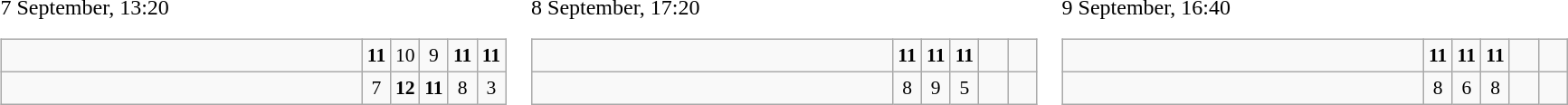<table>
<tr>
<td>7 September, 13:20<br><table class="wikitable" style="text-align:center; font-size:90%;">
<tr>
<td style="width:18em; text-align:left;"><strong></strong></td>
<td style="width:1em"><strong>11</strong></td>
<td style="width:1em">10</td>
<td style="width:1em">9</td>
<td style="width:1em"><strong>11</strong></td>
<td style="width:1em"><strong>11</strong></td>
</tr>
<tr>
<td style="text-align:left;"></td>
<td>7</td>
<td><strong>12</strong></td>
<td><strong>11</strong></td>
<td>8</td>
<td>3</td>
</tr>
</table>
</td>
<td>8 September, 17:20<br><table class="wikitable" style="text-align:center; font-size:90%;">
<tr>
<td style="width:18em; text-align:left;"><strong></strong></td>
<td style="width:1em"><strong>11</strong></td>
<td style="width:1em"><strong>11</strong></td>
<td style="width:1em"><strong>11</strong></td>
<td style="width:1em"></td>
<td style="width:1em"></td>
</tr>
<tr>
<td style="text-align:left;"></td>
<td>8</td>
<td>9</td>
<td>5</td>
<td></td>
<td></td>
</tr>
</table>
</td>
<td>9 September, 16:40<br><table class="wikitable" style="text-align:center; font-size:90%;">
<tr>
<td style="width:18em; text-align:left;"><strong></strong></td>
<td style="width:1em"><strong>11</strong></td>
<td style="width:1em"><strong>11</strong></td>
<td style="width:1em"><strong>11</strong></td>
<td style="width:1em"></td>
<td style="width:1em"></td>
</tr>
<tr>
<td style="text-align:left;"></td>
<td>8</td>
<td>6</td>
<td>8</td>
<td></td>
<td></td>
</tr>
</table>
</td>
</tr>
</table>
